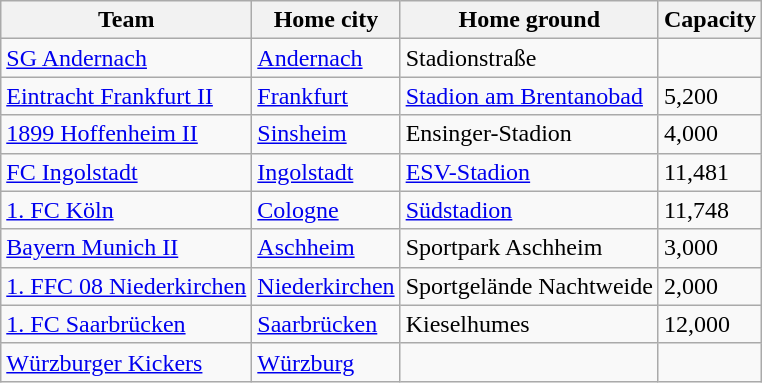<table class="wikitable sortable">
<tr>
<th>Team</th>
<th>Home city</th>
<th>Home ground</th>
<th>Capacity</th>
</tr>
<tr>
<td data-sort-value="Andernach"><a href='#'>SG Andernach</a></td>
<td><a href='#'>Andernach</a></td>
<td>Stadionstraße</td>
<td></td>
</tr>
<tr>
<td data-sort-value="Frankfurt"><a href='#'>Eintracht Frankfurt II</a></td>
<td><a href='#'>Frankfurt</a></td>
<td><a href='#'>Stadion am Brentanobad</a></td>
<td>5,200</td>
</tr>
<tr>
<td data-sort-value="Hoffenheim"><a href='#'>1899 Hoffenheim II</a></td>
<td><a href='#'>Sinsheim</a></td>
<td>Ensinger-Stadion</td>
<td>4,000</td>
</tr>
<tr>
<td data-sort-value="Ingolstadt"><a href='#'>FC Ingolstadt</a></td>
<td><a href='#'>Ingolstadt</a></td>
<td><a href='#'>ESV-Stadion</a></td>
<td>11,481</td>
</tr>
<tr>
<td data-sort-value="Köln"><a href='#'>1. FC Köln</a></td>
<td><a href='#'>Cologne</a></td>
<td><a href='#'>Südstadion</a></td>
<td>11,748</td>
</tr>
<tr>
<td data-sort-value="Munich"><a href='#'>Bayern Munich II</a></td>
<td><a href='#'>Aschheim</a></td>
<td>Sportpark Aschheim</td>
<td>3,000</td>
</tr>
<tr>
<td data-sort-value="Niederkirchen"><a href='#'>1. FFC 08 Niederkirchen</a></td>
<td><a href='#'>Niederkirchen</a></td>
<td>Sportgelände Nachtweide</td>
<td>2,000</td>
</tr>
<tr>
<td data-sort-value="Saarbrucken"><a href='#'>1. FC Saarbrücken</a></td>
<td><a href='#'>Saarbrücken</a></td>
<td>Kieselhumes</td>
<td>12,000</td>
</tr>
<tr>
<td data-sort-value="Wurzburg"><a href='#'>Würzburger Kickers</a></td>
<td><a href='#'>Würzburg</a></td>
<td></td>
<td></td>
</tr>
</table>
